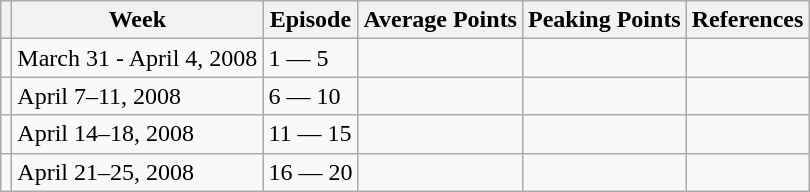<table class="wikitable">
<tr>
<th></th>
<th>Week</th>
<th>Episode</th>
<th>Average Points</th>
<th>Peaking Points</th>
<th>References</th>
</tr>
<tr>
<td></td>
<td>March 31 - April 4, 2008</td>
<td>1 — 5</td>
<td></td>
<td></td>
<td></td>
</tr>
<tr>
<td></td>
<td>April 7–11, 2008</td>
<td>6 — 10</td>
<td></td>
<td></td>
<td></td>
</tr>
<tr>
<td></td>
<td>April 14–18, 2008</td>
<td>11 — 15</td>
<td></td>
<td></td>
<td></td>
</tr>
<tr>
<td></td>
<td>April 21–25, 2008</td>
<td>16 — 20</td>
<td></td>
<td></td>
<td></td>
</tr>
</table>
